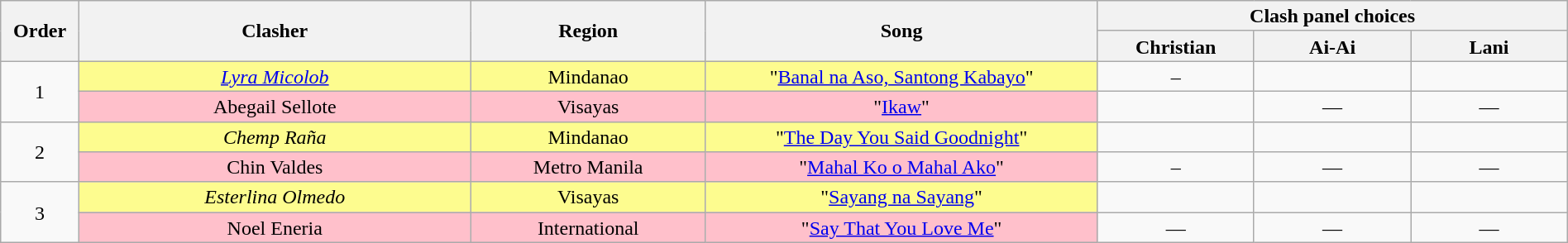<table class="wikitable" style="text-align:center; line-height:17px; width:100%;">
<tr>
<th rowspan="2" width="5%">Order</th>
<th rowspan="2" width="25%">Clasher</th>
<th rowspan="2">Region</th>
<th rowspan="2" width="25%">Song</th>
<th colspan="3" width="30%">Clash panel choices</th>
</tr>
<tr>
<th width="10%">Christian</th>
<th width="10%">Ai-Ai</th>
<th width="10%">Lani</th>
</tr>
<tr>
<td rowspan="2">1</td>
<td style="background:#fdfc8f;"><em><a href='#'>Lyra Micolob</a></em></td>
<td style="background:#fdfc8f;">Mindanao</td>
<td style="background:#fdfc8f;">"<a href='#'>Banal na Aso, Santong Kabayo</a>"</td>
<td>–</td>
<td><strong></strong></td>
<td><strong></strong></td>
</tr>
<tr>
<td style="background:pink;">Abegail Sellote</td>
<td style="background:pink;">Visayas</td>
<td style="background:pink;">"<a href='#'>Ikaw</a>"</td>
<td><strong></strong></td>
<td>—</td>
<td>—</td>
</tr>
<tr>
<td rowspan="2">2</td>
<td style="background:#fdfc8f;"><em>Chemp Raña</em></td>
<td style="background:#fdfc8f;">Mindanao</td>
<td style="background:#fdfc8f;">"<a href='#'>The Day You Said Goodnight</a>"</td>
<td><strong></strong></td>
<td><strong></strong></td>
<td><strong></strong></td>
</tr>
<tr>
<td style="background:pink;">Chin Valdes</td>
<td style="background:pink;">Metro Manila</td>
<td style="background:pink;">"<a href='#'>Mahal Ko o Mahal Ako</a>"</td>
<td>–</td>
<td>—</td>
<td>—</td>
</tr>
<tr>
<td rowspan="2">3</td>
<td style="background:#fdfc8f;"><em>Esterlina Olmedo</em></td>
<td style="background:#fdfc8f;">Visayas</td>
<td style="background:#fdfc8f;">"<a href='#'>Sayang na Sayang</a>"</td>
<td><strong></strong></td>
<td><strong></strong></td>
<td><strong></strong></td>
</tr>
<tr>
<td style="background:pink;">Noel Eneria</td>
<td style="background:pink;">International</td>
<td style="background:pink;">"<a href='#'>Say That You Love Me</a>"</td>
<td>—</td>
<td>—</td>
<td>—</td>
</tr>
</table>
